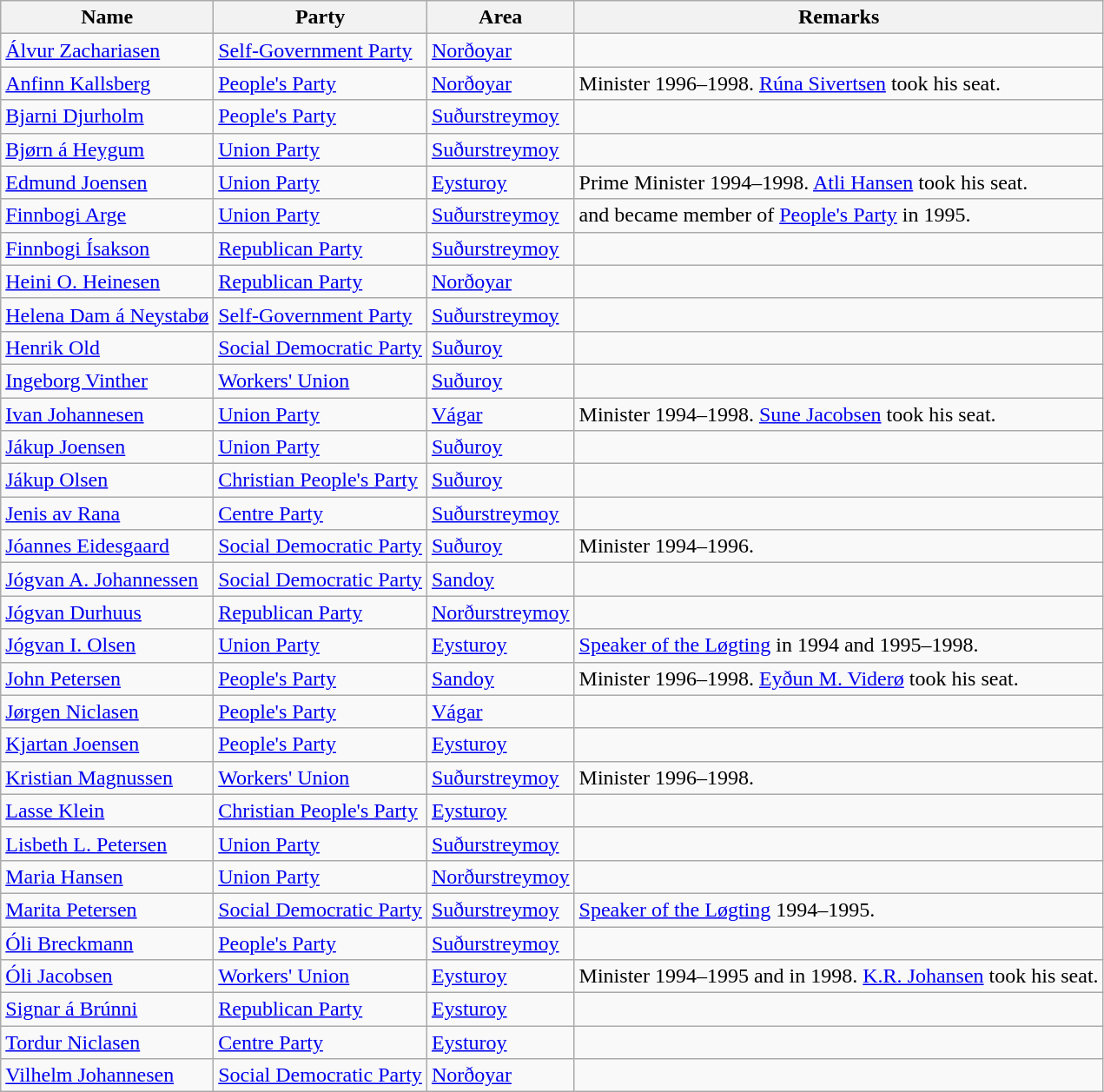<table class="wikitable sortable">
<tr>
<th>Name</th>
<th>Party</th>
<th>Area</th>
<th class="unsortable">Remarks</th>
</tr>
<tr>
<td><a href='#'>Álvur Zachariasen</a></td>
<td><a href='#'>Self-Government Party</a></td>
<td><a href='#'>Norðoyar</a></td>
<td></td>
</tr>
<tr>
<td><a href='#'>Anfinn Kallsberg</a></td>
<td><a href='#'>People's Party</a></td>
<td><a href='#'>Norðoyar</a></td>
<td>Minister 1996–1998. <a href='#'>Rúna Sivertsen</a> took his seat.</td>
</tr>
<tr>
<td><a href='#'>Bjarni Djurholm</a></td>
<td><a href='#'>People's Party</a></td>
<td><a href='#'>Suðurstreymoy</a></td>
<td></td>
</tr>
<tr>
<td><a href='#'>Bjørn á Heygum</a></td>
<td><a href='#'>Union Party</a></td>
<td><a href='#'>Suðurstreymoy</a></td>
<td></td>
</tr>
<tr>
<td><a href='#'>Edmund Joensen</a></td>
<td><a href='#'>Union Party</a></td>
<td><a href='#'>Eysturoy</a></td>
<td>Prime Minister 1994–1998. <a href='#'>Atli Hansen</a> took his seat.</td>
</tr>
<tr>
<td><a href='#'>Finnbogi Arge</a></td>
<td><a href='#'>Union Party</a></td>
<td><a href='#'>Suðurstreymoy</a></td>
<td Left Union Party (Faroe Islands)>and became member of <a href='#'>People's Party</a> in 1995.</td>
</tr>
<tr>
<td><a href='#'>Finnbogi Ísakson</a></td>
<td><a href='#'>Republican Party</a></td>
<td><a href='#'>Suðurstreymoy</a></td>
<td></td>
</tr>
<tr>
<td><a href='#'>Heini O. Heinesen</a></td>
<td><a href='#'>Republican Party</a></td>
<td><a href='#'>Norðoyar</a></td>
<td></td>
</tr>
<tr>
<td><a href='#'>Helena Dam á Neystabø</a></td>
<td><a href='#'>Self-Government Party</a></td>
<td><a href='#'>Suðurstreymoy</a></td>
<td></td>
</tr>
<tr>
<td><a href='#'>Henrik Old</a></td>
<td><a href='#'>Social Democratic Party</a></td>
<td><a href='#'>Suðuroy</a></td>
<td></td>
</tr>
<tr>
<td><a href='#'>Ingeborg Vinther</a></td>
<td><a href='#'>Workers' Union</a></td>
<td><a href='#'>Suðuroy</a></td>
<td></td>
</tr>
<tr>
<td><a href='#'>Ivan Johannesen</a></td>
<td><a href='#'>Union Party</a></td>
<td><a href='#'>Vágar</a></td>
<td>Minister 1994–1998. <a href='#'>Sune Jacobsen</a> took his seat.</td>
</tr>
<tr>
<td><a href='#'>Jákup Joensen</a></td>
<td><a href='#'>Union Party</a></td>
<td><a href='#'>Suðuroy</a></td>
<td></td>
</tr>
<tr>
<td><a href='#'>Jákup Olsen</a></td>
<td><a href='#'>Christian People's Party</a></td>
<td><a href='#'>Suðuroy</a></td>
<td></td>
</tr>
<tr>
<td><a href='#'>Jenis av Rana</a></td>
<td><a href='#'>Centre Party</a></td>
<td><a href='#'>Suðurstreymoy</a></td>
<td></td>
</tr>
<tr>
<td><a href='#'>Jóannes Eidesgaard</a></td>
<td><a href='#'>Social Democratic Party</a></td>
<td><a href='#'>Suðuroy</a></td>
<td>Minister 1994–1996.</td>
</tr>
<tr>
<td><a href='#'>Jógvan A. Johannessen</a></td>
<td><a href='#'>Social Democratic Party</a></td>
<td><a href='#'>Sandoy</a></td>
<td></td>
</tr>
<tr>
<td><a href='#'>Jógvan Durhuus</a></td>
<td><a href='#'>Republican Party</a></td>
<td><a href='#'>Norðurstreymoy</a></td>
<td></td>
</tr>
<tr>
<td><a href='#'>Jógvan I. Olsen</a></td>
<td><a href='#'>Union Party</a></td>
<td><a href='#'>Eysturoy</a></td>
<td><a href='#'>Speaker of the Løgting</a> in 1994 and 1995–1998.</td>
</tr>
<tr>
<td><a href='#'>John Petersen</a></td>
<td><a href='#'>People's Party</a></td>
<td><a href='#'>Sandoy</a></td>
<td>Minister 1996–1998. <a href='#'>Eyðun M. Viderø</a> took his seat.</td>
</tr>
<tr>
<td><a href='#'>Jørgen Niclasen</a></td>
<td><a href='#'>People's Party</a></td>
<td><a href='#'>Vágar</a></td>
<td></td>
</tr>
<tr>
<td><a href='#'>Kjartan Joensen</a></td>
<td><a href='#'>People's Party</a></td>
<td><a href='#'>Eysturoy</a></td>
<td></td>
</tr>
<tr>
<td><a href='#'>Kristian Magnussen</a></td>
<td><a href='#'>Workers' Union</a></td>
<td><a href='#'>Suðurstreymoy</a></td>
<td>Minister 1996–1998.</td>
</tr>
<tr>
<td><a href='#'>Lasse Klein</a></td>
<td><a href='#'>Christian People's Party</a></td>
<td><a href='#'>Eysturoy</a></td>
<td></td>
</tr>
<tr>
<td><a href='#'>Lisbeth L. Petersen</a></td>
<td><a href='#'>Union Party</a></td>
<td><a href='#'>Suðurstreymoy</a></td>
<td></td>
</tr>
<tr>
<td><a href='#'>Maria Hansen</a></td>
<td><a href='#'>Union Party</a></td>
<td><a href='#'>Norðurstreymoy</a></td>
<td></td>
</tr>
<tr>
<td><a href='#'>Marita Petersen</a></td>
<td><a href='#'>Social Democratic Party</a></td>
<td><a href='#'>Suðurstreymoy</a></td>
<td><a href='#'>Speaker of the Løgting</a> 1994–1995.</td>
</tr>
<tr>
<td><a href='#'>Óli Breckmann</a></td>
<td><a href='#'>People's Party</a></td>
<td><a href='#'>Suðurstreymoy</a></td>
<td></td>
</tr>
<tr>
<td><a href='#'>Óli Jacobsen</a></td>
<td><a href='#'>Workers' Union</a></td>
<td><a href='#'>Eysturoy</a></td>
<td>Minister 1994–1995 and in 1998. <a href='#'>K.R. Johansen</a> took his seat.</td>
</tr>
<tr>
<td><a href='#'>Signar á Brúnni</a></td>
<td><a href='#'>Republican Party</a></td>
<td><a href='#'>Eysturoy</a></td>
<td></td>
</tr>
<tr>
<td><a href='#'>Tordur Niclasen</a></td>
<td><a href='#'>Centre Party</a></td>
<td><a href='#'>Eysturoy</a></td>
<td></td>
</tr>
<tr>
<td><a href='#'>Vilhelm Johannesen</a></td>
<td><a href='#'>Social Democratic Party</a></td>
<td><a href='#'>Norðoyar</a></td>
<td></td>
</tr>
</table>
